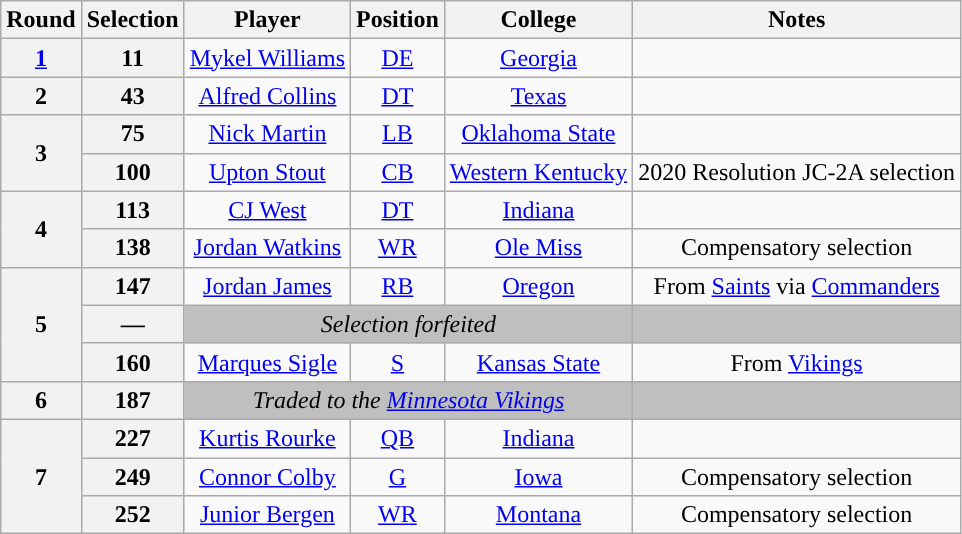<table class="wikitable" style="text-align:center">
<tr>
<th>Round</th>
<th>Selection</th>
<th>Player</th>
<th>Position</th>
<th>College</th>
<th>Notes</th>
</tr>
<tr>
<th><a href='#'>1</a></th>
<th>11</th>
<td><a href='#'>Mykel Williams</a></td>
<td><a href='#'>DE</a></td>
<td><a href='#'>Georgia</a></td>
<td></td>
</tr>
<tr>
<th>2</th>
<th>43</th>
<td><a href='#'>Alfred Collins</a></td>
<td><a href='#'>DT</a></td>
<td><a href='#'>Texas</a></td>
<td></td>
</tr>
<tr>
<th rowspan="2">3</th>
<th>75</th>
<td><a href='#'>Nick Martin</a></td>
<td><a href='#'>LB</a></td>
<td><a href='#'>Oklahoma State</a></td>
<td></td>
</tr>
<tr>
<th>100</th>
<td><a href='#'>Upton Stout</a></td>
<td><a href='#'>CB</a></td>
<td><a href='#'>Western Kentucky</a></td>
<td>2020 Resolution JC-2A selection</td>
</tr>
<tr>
<th rowspan="2">4</th>
<th>113</th>
<td><a href='#'>CJ West</a></td>
<td><a href='#'>DT</a></td>
<td><a href='#'>Indiana</a></td>
<td></td>
</tr>
<tr>
<th>138</th>
<td><a href='#'>Jordan Watkins</a></td>
<td><a href='#'>WR</a></td>
<td><a href='#'>Ole Miss</a></td>
<td>Compensatory selection</td>
</tr>
<tr>
<th rowspan="3">5</th>
<th>147</th>
<td><a href='#'>Jordan James</a></td>
<td><a href='#'>RB</a></td>
<td><a href='#'>Oregon</a></td>
<td>From <a href='#'>Saints</a> via <a href='#'>Commanders</a></td>
</tr>
<tr>
<th>—</th>
<td colspan=3 style="background:#BFBFBF"><em>Selection forfeited</em></td>
<td style="background:#BFBFBF"></td>
</tr>
<tr>
<th>160</th>
<td><a href='#'>Marques Sigle</a></td>
<td><a href='#'>S</a></td>
<td><a href='#'>Kansas State</a></td>
<td>From <a href='#'>Vikings</a></td>
</tr>
<tr>
<th>6</th>
<th>187</th>
<td colspan=3 style="background:#BFBFBF"><em>Traded to the <a href='#'>Minnesota Vikings</a></em></td>
<td style="background:#BFBFBF"></td>
</tr>
<tr>
<th rowspan="3">7</th>
<th>227</th>
<td><a href='#'>Kurtis Rourke</a></td>
<td><a href='#'>QB</a></td>
<td><a href='#'>Indiana</a></td>
<td></td>
</tr>
<tr>
<th>249</th>
<td><a href='#'>Connor Colby</a></td>
<td><a href='#'>G</a></td>
<td><a href='#'>Iowa</a></td>
<td>Compensatory selection</td>
</tr>
<tr>
<th>252</th>
<td><a href='#'>Junior Bergen</a></td>
<td><a href='#'>WR</a></td>
<td><a href='#'>Montana</a></td>
<td>Compensatory selection</td>
</tr>
</table>
